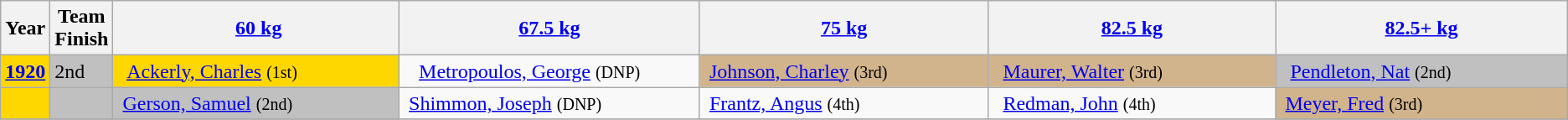<table class="wikitable sortable"  style="font-size: 100%">
<tr>
<th>Year</th>
<th>Team Finish</th>
<th width=300> <a href='#'>60 kg</a></th>
<th width=300><a href='#'>67.5 kg</a></th>
<th width=300><a href='#'>75 kg</a></th>
<th width=300><a href='#'>82.5 kg</a></th>
<th width=300><a href='#'>82.5+ kg</a></th>
</tr>
<tr>
<td bgcolor="GOLD"><strong><a href='#'>1920</a></strong></td>
<td bgcolor="SILVER">2nd</td>
<td bgcolor="GOLD">  <a href='#'>Ackerly, Charles</a> <small>(1st)</small></td>
<td>   <a href='#'>Metropoulos, George</a> <small>(DNP)</small></td>
<td bgcolor="TAN"> <a href='#'>Johnson, Charley</a> <small>(3rd)</small></td>
<td bgcolor="TAN">  <a href='#'>Maurer, Walter</a> <small>(3rd)</small></td>
<td bgcolor="SILVER">  <a href='#'>Pendleton, Nat</a> <small>(2nd)</small></td>
</tr>
<tr>
<td bgcolor="GOLD"></td>
<td bgcolor="SILVER"> </td>
<td bgcolor="SILVER"> <a href='#'>Gerson, Samuel</a> <small>(2nd)</small></td>
<td> <a href='#'>Shimmon, Joseph</a> <small>(DNP)</small></td>
<td> <a href='#'>Frantz, Angus</a> <small>(4th)</small></td>
<td>  <a href='#'>Redman, John</a> <small>(4th)</small></td>
<td bgcolor="TAN"> <a href='#'>Meyer, Fred</a> <small>(3rd)</small></td>
</tr>
<tr>
</tr>
</table>
